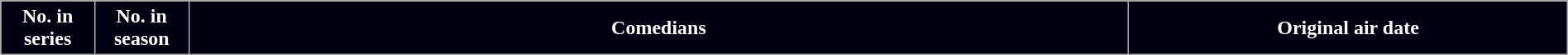<table class="wikitable plainrowheaders" style="width:100%;">
<tr style="color:white">
<th style="background:#001;" width="6%">No. in<br>series</th>
<th style="background:#001;" width="6%">No. in<br>season</th>
<th style="background:#001;" width="60%">Comedians</th>
<th style="background:#001;" width="30%">Original air date<br>





</th>
</tr>
</table>
